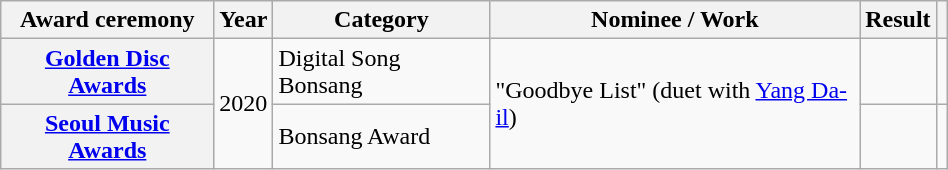<table class="wikitable plainrowheaders sortable" style="width:50%">
<tr>
<th scope="col">Award ceremony</th>
<th scope="col">Year</th>
<th scope="col">Category</th>
<th scope="col">Nominee / Work</th>
<th scope="col">Result</th>
<th scope="col" class="unsortable"></th>
</tr>
<tr>
<th scope="row"><a href='#'>Golden Disc Awards</a></th>
<td rowspan="2" style="text-align:center">2020</td>
<td>Digital Song Bonsang</td>
<td rowspan="2">"Goodbye List" (duet with <a href='#'>Yang Da-il</a>)</td>
<td></td>
<td style="text-align:center"></td>
</tr>
<tr>
<th scope="row"><a href='#'>Seoul Music Awards</a></th>
<td>Bonsang Award</td>
<td></td>
<td style="text-align:center"></td>
</tr>
</table>
